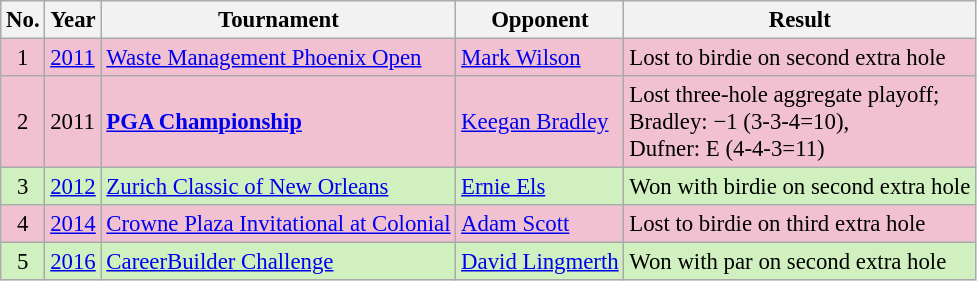<table class="wikitable" style="font-size:95%;">
<tr>
<th>No.</th>
<th>Year</th>
<th>Tournament</th>
<th>Opponent</th>
<th>Result</th>
</tr>
<tr style="background:#F2C1D1;">
<td align=center>1</td>
<td><a href='#'>2011</a></td>
<td><a href='#'>Waste Management Phoenix Open</a></td>
<td> <a href='#'>Mark Wilson</a></td>
<td>Lost to birdie on second extra hole</td>
</tr>
<tr style="background:#F2C1D1;">
<td align=center>2</td>
<td>2011</td>
<td><strong><a href='#'>PGA Championship</a></strong></td>
<td> <a href='#'>Keegan Bradley</a></td>
<td>Lost three-hole aggregate playoff;<br>Bradley: −1 (3-3-4=10),<br>Dufner: E (4-4-3=11)</td>
</tr>
<tr style="background:#D0F0C0;">
<td align=center>3</td>
<td><a href='#'>2012</a></td>
<td><a href='#'>Zurich Classic of New Orleans</a></td>
<td> <a href='#'>Ernie Els</a></td>
<td>Won with birdie on second extra hole</td>
</tr>
<tr style="background:#F2C1D1;">
<td align=center>4</td>
<td><a href='#'>2014</a></td>
<td><a href='#'>Crowne Plaza Invitational at Colonial</a></td>
<td> <a href='#'>Adam Scott</a></td>
<td>Lost to birdie on third extra hole</td>
</tr>
<tr style="background:#D0F0C0;">
<td align=center>5</td>
<td><a href='#'>2016</a></td>
<td><a href='#'>CareerBuilder Challenge</a></td>
<td> <a href='#'>David Lingmerth</a></td>
<td>Won with par on second extra hole</td>
</tr>
</table>
